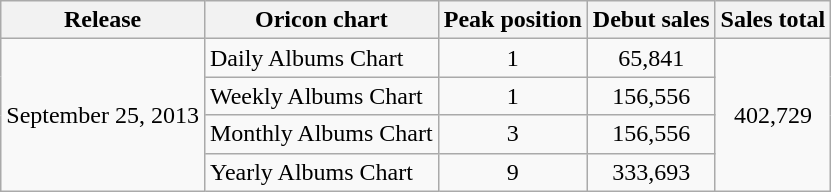<table class="wikitable">
<tr>
<th>Release</th>
<th>Oricon chart</th>
<th>Peak position</th>
<th>Debut sales</th>
<th>Sales total</th>
</tr>
<tr>
<td style="text-align:center;" rowspan="4">September 25, 2013</td>
<td>Daily Albums Chart</td>
<td style="text-align:center;">1</td>
<td style="text-align:center;">65,841</td>
<td rowspan="4" style="text-align:center;">402,729</td>
</tr>
<tr>
<td>Weekly Albums Chart</td>
<td style="text-align:center;">1</td>
<td style="text-align:center;">156,556</td>
</tr>
<tr>
<td>Monthly Albums Chart</td>
<td style="text-align:center;">3</td>
<td style="text-align:center;">156,556</td>
</tr>
<tr>
<td>Yearly Albums Chart</td>
<td style="text-align:center;">9</td>
<td style="text-align:center;">333,693</td>
</tr>
</table>
